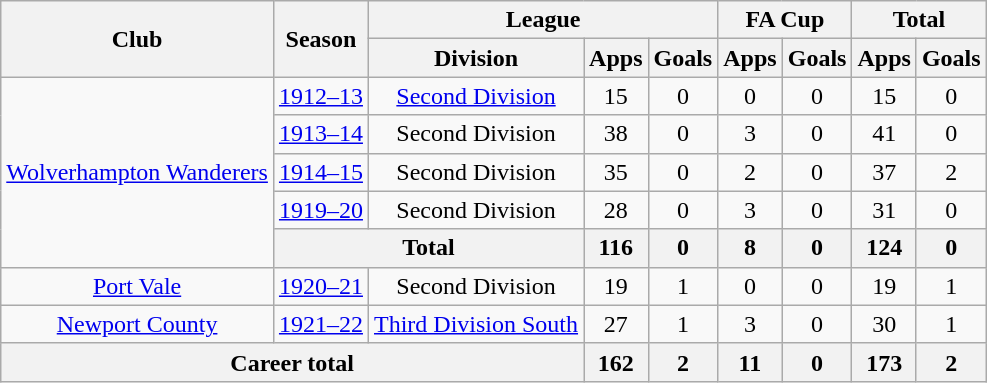<table class="wikitable" style="text-align: center;">
<tr>
<th rowspan="2">Club</th>
<th rowspan="2">Season</th>
<th colspan="3">League</th>
<th colspan="2">FA Cup</th>
<th colspan="2">Total</th>
</tr>
<tr>
<th>Division</th>
<th>Apps</th>
<th>Goals</th>
<th>Apps</th>
<th>Goals</th>
<th>Apps</th>
<th>Goals</th>
</tr>
<tr>
<td rowspan="5"><a href='#'>Wolverhampton Wanderers</a></td>
<td><a href='#'>1912–13</a></td>
<td><a href='#'>Second Division</a></td>
<td>15</td>
<td>0</td>
<td>0</td>
<td>0</td>
<td>15</td>
<td>0</td>
</tr>
<tr>
<td><a href='#'>1913–14</a></td>
<td>Second Division</td>
<td>38</td>
<td>0</td>
<td>3</td>
<td>0</td>
<td>41</td>
<td>0</td>
</tr>
<tr>
<td><a href='#'>1914–15</a></td>
<td>Second Division</td>
<td>35</td>
<td>0</td>
<td>2</td>
<td>0</td>
<td>37</td>
<td>2</td>
</tr>
<tr>
<td><a href='#'>1919–20</a></td>
<td>Second Division</td>
<td>28</td>
<td>0</td>
<td>3</td>
<td>0</td>
<td>31</td>
<td>0</td>
</tr>
<tr>
<th colspan="2">Total</th>
<th>116</th>
<th>0</th>
<th>8</th>
<th>0</th>
<th>124</th>
<th>0</th>
</tr>
<tr>
<td><a href='#'>Port Vale</a></td>
<td><a href='#'>1920–21</a></td>
<td>Second Division</td>
<td>19</td>
<td>1</td>
<td>0</td>
<td>0</td>
<td>19</td>
<td>1</td>
</tr>
<tr>
<td><a href='#'>Newport County</a></td>
<td><a href='#'>1921–22</a></td>
<td><a href='#'>Third Division South</a></td>
<td>27</td>
<td>1</td>
<td>3</td>
<td>0</td>
<td>30</td>
<td>1</td>
</tr>
<tr>
<th colspan="3">Career total</th>
<th>162</th>
<th>2</th>
<th>11</th>
<th>0</th>
<th>173</th>
<th>2</th>
</tr>
</table>
